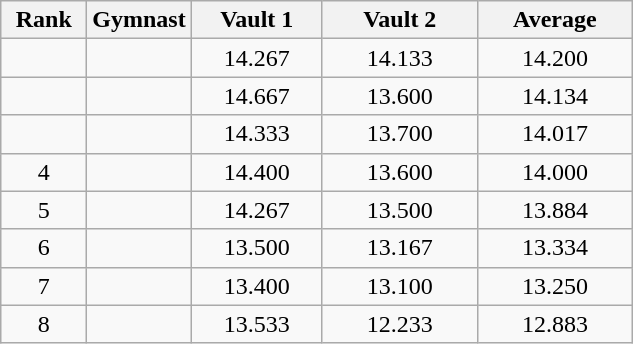<table class="wikitable" style="text-align:center">
<tr>
<th scope="col" style="width:50px;">Rank</th>
<th>Gymnast</th>
<th style="width:5em">Vault 1</th>
<th style="width:6em">Vault 2</th>
<th style="width:6em">Average</th>
</tr>
<tr>
<td></td>
<td align=left></td>
<td>14.267</td>
<td>14.133</td>
<td>14.200</td>
</tr>
<tr>
<td></td>
<td align=left></td>
<td>14.667</td>
<td>13.600</td>
<td>14.134</td>
</tr>
<tr>
<td></td>
<td align=left></td>
<td>14.333</td>
<td>13.700</td>
<td>14.017</td>
</tr>
<tr>
<td>4</td>
<td align=left></td>
<td>14.400</td>
<td>13.600</td>
<td>14.000</td>
</tr>
<tr>
<td>5</td>
<td align=left></td>
<td>14.267</td>
<td>13.500</td>
<td>13.884</td>
</tr>
<tr>
<td>6</td>
<td align=left></td>
<td>13.500</td>
<td>13.167</td>
<td>13.334</td>
</tr>
<tr>
<td>7</td>
<td align=left></td>
<td>13.400</td>
<td>13.100</td>
<td>13.250</td>
</tr>
<tr>
<td>8</td>
<td align=left></td>
<td>13.533</td>
<td>12.233</td>
<td>12.883</td>
</tr>
</table>
